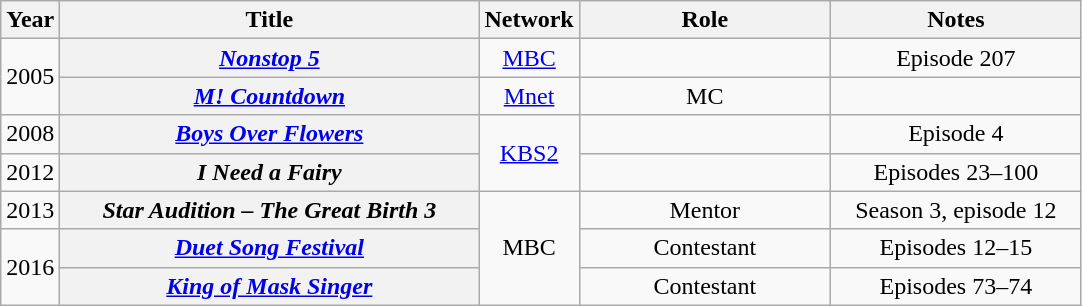<table class="wikitable sortable plainrowheaders" style="text-align:center;" border="1">
<tr>
<th scope="col" style="width: 2em;">Year</th>
<th scope="col" style="width: 17em;">Title</th>
<th scope="col" style="width: 2em;">Network</th>
<th scope="col" style="width: 10em;">Role</th>
<th scope="col" style="width: 10em;">Notes</th>
</tr>
<tr>
<td rowspan="2">2005</td>
<th scope="row"><em><a href='#'>Nonstop 5</a></em></th>
<td><a href='#'>MBC</a></td>
<td></td>
<td>Episode 207</td>
</tr>
<tr>
<th scope=row><em><a href='#'>M! Countdown</a></em></th>
<td><a href='#'>Mnet</a></td>
<td>MC</td>
</tr>
<tr>
<td>2008</td>
<th scope="row"><em><a href='#'>Boys Over Flowers</a></em></th>
<td rowspan="2"><a href='#'>KBS2</a></td>
<td></td>
<td>Episode 4</td>
</tr>
<tr>
<td>2012</td>
<th scope="row"><em>I Need a Fairy</em></th>
<td></td>
<td>Episodes 23–100</td>
</tr>
<tr>
<td>2013</td>
<th scope="row"><em>Star Audition – The Great Birth 3</em></th>
<td rowspan="3">MBC</td>
<td>Mentor</td>
<td>Season 3, episode 12</td>
</tr>
<tr>
<td rowspan="2">2016</td>
<th scope="row"><em><a href='#'>Duet Song Festival</a></em></th>
<td>Contestant</td>
<td>Episodes 12–15</td>
</tr>
<tr>
<th scope=row><em><a href='#'>King of Mask Singer</a></em></th>
<td>Contestant</td>
<td>Episodes 73–74</td>
</tr>
</table>
